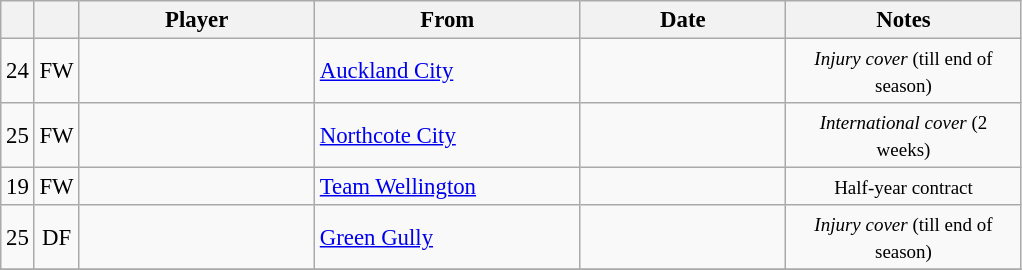<table class="wikitable sortable" style="text-align:center; font-size:95%;">
<tr>
<th></th>
<th></th>
<th width=150>Player</th>
<th width=170>From</th>
<th width=130>Date</th>
<th width=150>Notes</th>
</tr>
<tr>
<td>24</td>
<td>FW</td>
<td align=left></td>
<td align="left"><a href='#'>Auckland City</a></td>
<td></td>
<td><small><em>Injury cover</em> (till end of season)</small></td>
</tr>
<tr>
<td>25</td>
<td>FW</td>
<td align=left></td>
<td align="left"><a href='#'>Northcote City</a></td>
<td></td>
<td><small><em>International cover</em> (2 weeks)</small></td>
</tr>
<tr>
<td>19</td>
<td>FW</td>
<td align=left></td>
<td align="left"><a href='#'>Team Wellington</a></td>
<td></td>
<td><small>Half-year contract</small></td>
</tr>
<tr>
<td>25</td>
<td>DF</td>
<td align=left></td>
<td align="left"><a href='#'>Green Gully</a></td>
<td></td>
<td><small><em>Injury cover</em> (till end of season)</small></td>
</tr>
<tr>
</tr>
</table>
